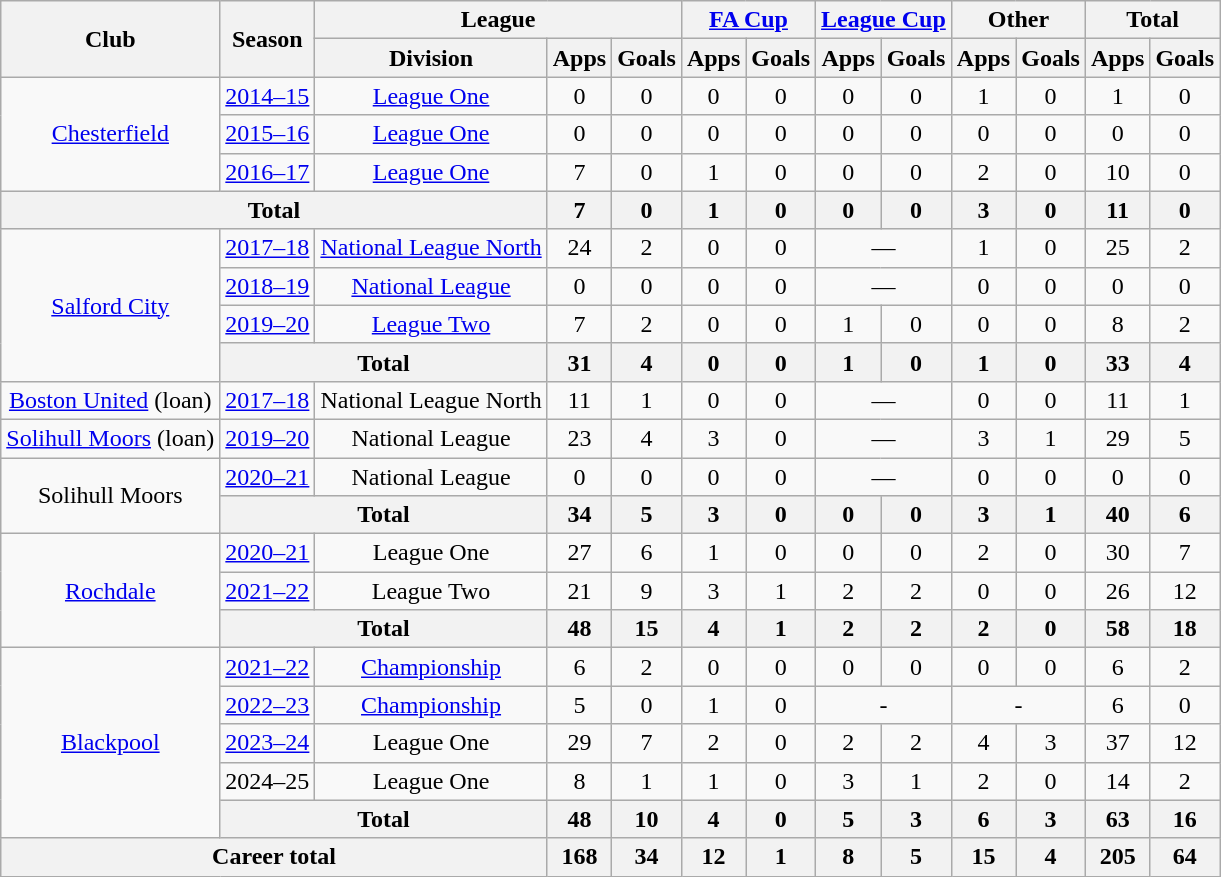<table class="wikitable" style="text-align: center;">
<tr>
<th rowspan="2">Club</th>
<th rowspan="2">Season</th>
<th colspan="3">League</th>
<th colspan="2"><a href='#'>FA Cup</a></th>
<th colspan="2"><a href='#'>League Cup</a></th>
<th colspan="2">Other</th>
<th colspan="2">Total</th>
</tr>
<tr>
<th>Division</th>
<th>Apps</th>
<th>Goals</th>
<th>Apps</th>
<th>Goals</th>
<th>Apps</th>
<th>Goals</th>
<th>Apps</th>
<th>Goals</th>
<th>Apps</th>
<th>Goals</th>
</tr>
<tr>
<td rowspan="3"><a href='#'>Chesterfield</a></td>
<td><a href='#'>2014–15</a></td>
<td><a href='#'>League One</a></td>
<td>0</td>
<td>0</td>
<td>0</td>
<td>0</td>
<td>0</td>
<td>0</td>
<td>1</td>
<td>0</td>
<td>1</td>
<td>0</td>
</tr>
<tr>
<td><a href='#'>2015–16</a></td>
<td><a href='#'>League One</a></td>
<td>0</td>
<td>0</td>
<td>0</td>
<td>0</td>
<td>0</td>
<td>0</td>
<td>0</td>
<td>0</td>
<td>0</td>
<td>0</td>
</tr>
<tr>
<td><a href='#'>2016–17</a></td>
<td><a href='#'>League One</a></td>
<td>7</td>
<td>0</td>
<td>1</td>
<td>0</td>
<td>0</td>
<td>0</td>
<td>2</td>
<td>0</td>
<td>10</td>
<td>0</td>
</tr>
<tr>
<th colspan="3">Total</th>
<th>7</th>
<th>0</th>
<th>1</th>
<th>0</th>
<th>0</th>
<th>0</th>
<th>3</th>
<th>0</th>
<th>11</th>
<th>0</th>
</tr>
<tr>
<td rowspan="4"><a href='#'>Salford City</a></td>
<td><a href='#'>2017–18</a></td>
<td><a href='#'>National League North</a></td>
<td>24</td>
<td>2</td>
<td>0</td>
<td>0</td>
<td colspan="2">—</td>
<td>1</td>
<td>0</td>
<td>25</td>
<td>2</td>
</tr>
<tr>
<td><a href='#'>2018–19</a></td>
<td><a href='#'>National League</a></td>
<td>0</td>
<td>0</td>
<td>0</td>
<td>0</td>
<td colspan="2">—</td>
<td>0</td>
<td>0</td>
<td>0</td>
<td>0</td>
</tr>
<tr>
<td><a href='#'>2019–20</a></td>
<td><a href='#'>League Two</a></td>
<td>7</td>
<td>2</td>
<td>0</td>
<td>0</td>
<td>1</td>
<td>0</td>
<td>0</td>
<td>0</td>
<td>8</td>
<td>2</td>
</tr>
<tr>
<th colspan="2">Total</th>
<th>31</th>
<th>4</th>
<th>0</th>
<th>0</th>
<th>1</th>
<th>0</th>
<th>1</th>
<th>0</th>
<th>33</th>
<th>4</th>
</tr>
<tr>
<td><a href='#'>Boston United</a> (loan)</td>
<td><a href='#'>2017–18</a></td>
<td>National League North</td>
<td>11</td>
<td>1</td>
<td>0</td>
<td>0</td>
<td colspan="2">—</td>
<td>0</td>
<td>0</td>
<td>11</td>
<td>1</td>
</tr>
<tr>
<td><a href='#'>Solihull Moors</a> (loan)</td>
<td><a href='#'>2019–20</a></td>
<td>National League</td>
<td>23</td>
<td>4</td>
<td>3</td>
<td>0</td>
<td colspan="2">—</td>
<td>3</td>
<td>1</td>
<td>29</td>
<td>5</td>
</tr>
<tr>
<td rowspan="2">Solihull Moors</td>
<td><a href='#'>2020–21</a></td>
<td>National League</td>
<td>0</td>
<td>0</td>
<td>0</td>
<td>0</td>
<td colspan="2">—</td>
<td>0</td>
<td>0</td>
<td>0</td>
<td>0</td>
</tr>
<tr>
<th colspan="2">Total</th>
<th>34</th>
<th>5</th>
<th>3</th>
<th>0</th>
<th>0</th>
<th>0</th>
<th>3</th>
<th>1</th>
<th>40</th>
<th>6</th>
</tr>
<tr>
<td rowspan="3"><a href='#'>Rochdale</a></td>
<td><a href='#'>2020–21</a></td>
<td>League One</td>
<td>27</td>
<td>6</td>
<td>1</td>
<td>0</td>
<td>0</td>
<td>0</td>
<td>2</td>
<td>0</td>
<td>30</td>
<td>7</td>
</tr>
<tr>
<td><a href='#'>2021–22</a></td>
<td>League Two</td>
<td>21</td>
<td>9</td>
<td>3</td>
<td>1</td>
<td>2</td>
<td>2</td>
<td>0</td>
<td>0</td>
<td>26</td>
<td>12</td>
</tr>
<tr>
<th colspan="2">Total</th>
<th>48</th>
<th>15</th>
<th>4</th>
<th>1</th>
<th>2</th>
<th>2</th>
<th>2</th>
<th>0</th>
<th>58</th>
<th>18</th>
</tr>
<tr>
<td rowspan="5"><a href='#'>Blackpool</a></td>
<td><a href='#'>2021–22</a></td>
<td><a href='#'>Championship</a></td>
<td>6</td>
<td>2</td>
<td>0</td>
<td>0</td>
<td>0</td>
<td>0</td>
<td>0</td>
<td>0</td>
<td>6</td>
<td>2</td>
</tr>
<tr>
<td><a href='#'>2022–23</a></td>
<td><a href='#'>Championship</a></td>
<td>5</td>
<td>0</td>
<td>1</td>
<td>0</td>
<td colspan="2">-</td>
<td colspan="2">-</td>
<td>6</td>
<td>0</td>
</tr>
<tr>
<td><a href='#'>2023–24</a></td>
<td>League One</td>
<td>29</td>
<td>7</td>
<td>2</td>
<td>0</td>
<td>2</td>
<td>2</td>
<td>4</td>
<td>3</td>
<td>37</td>
<td>12</td>
</tr>
<tr>
<td>2024–25</td>
<td>League One</td>
<td>8</td>
<td>1</td>
<td>1</td>
<td>0</td>
<td>3</td>
<td>1</td>
<td>2</td>
<td>0</td>
<td>14</td>
<td>2</td>
</tr>
<tr>
<th colspan="2">Total</th>
<th>48</th>
<th>10</th>
<th>4</th>
<th>0</th>
<th>5</th>
<th>3</th>
<th>6</th>
<th>3</th>
<th>63</th>
<th>16</th>
</tr>
<tr>
<th colspan="3">Career total</th>
<th>168</th>
<th>34</th>
<th>12</th>
<th>1</th>
<th>8</th>
<th>5</th>
<th>15</th>
<th>4</th>
<th>205</th>
<th>64</th>
</tr>
</table>
